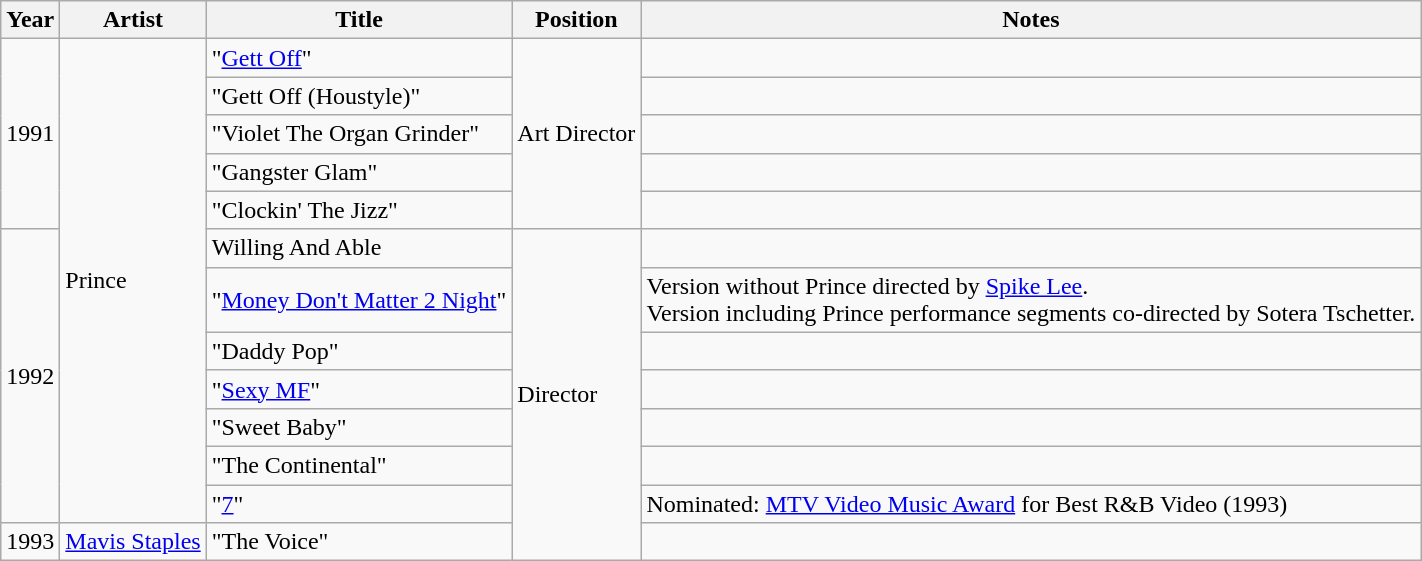<table class="wikitable">
<tr>
<th>Year</th>
<th>Artist</th>
<th>Title</th>
<th>Position</th>
<th>Notes</th>
</tr>
<tr>
<td rowspan="5">1991</td>
<td rowspan="12">Prince</td>
<td>"<a href='#'>Gett Off</a>"</td>
<td rowspan="5">Art Director</td>
<td></td>
</tr>
<tr>
<td>"Gett Off (Houstyle)"</td>
<td></td>
</tr>
<tr>
<td>"Violet The Organ Grinder"</td>
<td></td>
</tr>
<tr>
<td>"Gangster Glam"</td>
<td></td>
</tr>
<tr>
<td>"Clockin' The Jizz"</td>
<td></td>
</tr>
<tr>
<td rowspan="7">1992</td>
<td>Willing And Able</td>
<td rowspan="8">Director</td>
<td></td>
</tr>
<tr>
<td>"<a href='#'>Money Don't Matter 2 Night</a>"</td>
<td>Version without Prince directed by <a href='#'>Spike Lee</a>.<br>Version including Prince performance segments co-directed by Sotera Tschetter.</td>
</tr>
<tr>
<td>"Daddy Pop"</td>
<td></td>
</tr>
<tr>
<td>"<a href='#'>Sexy MF</a>"</td>
<td></td>
</tr>
<tr>
<td>"Sweet Baby"</td>
<td></td>
</tr>
<tr>
<td>"The Continental"</td>
<td></td>
</tr>
<tr>
<td>"<a href='#'>7</a>"</td>
<td>Nominated: <a href='#'>MTV Video Music Award</a> for Best R&B Video (1993)</td>
</tr>
<tr>
<td>1993</td>
<td><a href='#'>Mavis Staples</a></td>
<td>"The Voice"</td>
<td></td>
</tr>
</table>
